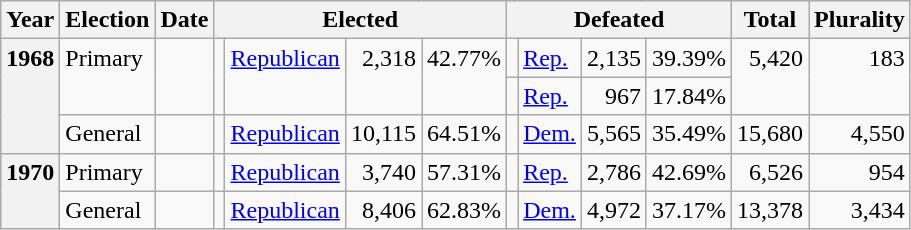<table class=wikitable>
<tr>
<th>Year</th>
<th>Election</th>
<th>Date</th>
<th ! colspan="4">Elected</th>
<th ! colspan="4">Defeated</th>
<th>Total</th>
<th>Plurality</th>
</tr>
<tr>
<th rowspan="3" valign="top">1968</th>
<td rowspan="2" valign="top">Primary</td>
<td rowspan="2" valign="top"></td>
<td rowspan="2" valign="top"></td>
<td rowspan="2" valign="top" ><a href='#'>Republican</a></td>
<td rowspan="2" valign="top" align="right">2,318</td>
<td rowspan="2" valign="top" align="right">42.77%</td>
<td valign="top"></td>
<td valign="top" ><a href='#'>Rep.</a></td>
<td valign="top" align="right">2,135</td>
<td valign="top" align="right">39.39%</td>
<td rowspan="2" valign="top" align="right">5,420</td>
<td rowspan="2" valign="top" align="right">183</td>
</tr>
<tr>
<td valign="top"></td>
<td valign="top" ><a href='#'>Rep.</a></td>
<td valign="top" align="right">967</td>
<td valign="top" align="right">17.84%</td>
</tr>
<tr>
<td valign="top">General</td>
<td valign="top"></td>
<td valign="top"></td>
<td valign="top" ><a href='#'>Republican</a></td>
<td valign="top" align="right">10,115</td>
<td valign="top" align="right">64.51%</td>
<td valign="top"></td>
<td valign="top" ><a href='#'>Dem.</a></td>
<td valign="top" align="right">5,565</td>
<td valign="top" align="right">35.49%</td>
<td valign="top" align="right">15,680</td>
<td valign="top" align="right">4,550</td>
</tr>
<tr>
<th rowspan="2" valign="top">1970</th>
<td valign="top">Primary</td>
<td valign="top"></td>
<td valign="top"></td>
<td valign="top" ><a href='#'>Republican</a></td>
<td valign="top" align="right">3,740</td>
<td valign="top" align="right">57.31%</td>
<td valign="top"></td>
<td valign="top" ><a href='#'>Rep.</a></td>
<td valign="top" align="right">2,786</td>
<td valign="top" align="right">42.69%</td>
<td valign="top" align="right">6,526</td>
<td valign="top" align="right">954</td>
</tr>
<tr>
<td valign="top">General</td>
<td valign="top"></td>
<td valign="top"></td>
<td valign="top" ><a href='#'>Republican</a></td>
<td valign="top" align="right">8,406</td>
<td valign="top" align="right">62.83%</td>
<td valign="top"></td>
<td valign="top" ><a href='#'>Dem.</a></td>
<td valign="top" align="right">4,972</td>
<td valign="top" align="right">37.17%</td>
<td valign="top" align="right">13,378</td>
<td valign="top" align="right">3,434</td>
</tr>
</table>
